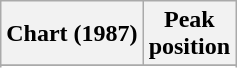<table class="wikitable sortable plainrowheaders">
<tr>
<th>Chart (1987)</th>
<th>Peak<br>position</th>
</tr>
<tr>
</tr>
<tr>
</tr>
<tr>
</tr>
</table>
